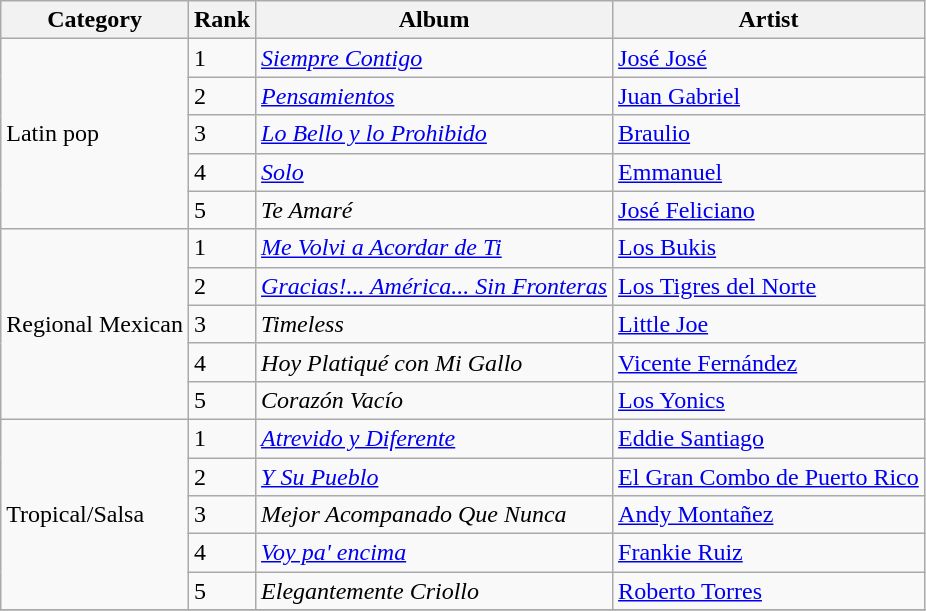<table class="wikitable sortable">
<tr>
<th>Category</th>
<th>Rank</th>
<th>Album</th>
<th>Artist</th>
</tr>
<tr>
<td rowspan="5">Latin pop</td>
<td>1</td>
<td><em><a href='#'>Siempre Contigo</a></em></td>
<td><a href='#'>José José</a></td>
</tr>
<tr>
<td>2</td>
<td><em><a href='#'>Pensamientos</a></em></td>
<td><a href='#'>Juan Gabriel</a></td>
</tr>
<tr>
<td>3</td>
<td><em><a href='#'>Lo Bello y lo Prohibido</a></em></td>
<td><a href='#'>Braulio</a></td>
</tr>
<tr>
<td>4</td>
<td><em><a href='#'>Solo</a></em></td>
<td><a href='#'>Emmanuel</a></td>
</tr>
<tr>
<td>5</td>
<td><em>Te Amaré</em></td>
<td><a href='#'>José Feliciano</a></td>
</tr>
<tr>
<td rowspan="5">Regional Mexican</td>
<td>1</td>
<td><em><a href='#'>Me Volvi a Acordar de Ti</a></em></td>
<td><a href='#'>Los Bukis</a></td>
</tr>
<tr>
<td>2</td>
<td><em><a href='#'>Gracias!... América... Sin Fronteras</a></em></td>
<td><a href='#'>Los Tigres del Norte</a></td>
</tr>
<tr>
<td>3</td>
<td><em>Timeless</em></td>
<td><a href='#'>Little Joe</a></td>
</tr>
<tr>
<td>4</td>
<td><em>Hoy Platiqué con Mi Gallo</em></td>
<td><a href='#'>Vicente Fernández</a></td>
</tr>
<tr>
<td>5</td>
<td><em>Corazón Vacío</em></td>
<td><a href='#'>Los Yonics</a></td>
</tr>
<tr>
<td rowspan="5">Tropical/Salsa</td>
<td>1</td>
<td><em><a href='#'>Atrevido y Diferente</a></em></td>
<td><a href='#'>Eddie Santiago</a></td>
</tr>
<tr>
<td>2</td>
<td><em><a href='#'>Y Su Pueblo</a></em></td>
<td><a href='#'>El Gran Combo de Puerto Rico</a></td>
</tr>
<tr>
<td>3</td>
<td><em>Mejor Acompanado Que Nunca</em></td>
<td><a href='#'>Andy Montañez</a></td>
</tr>
<tr>
<td>4</td>
<td><em><a href='#'>Voy pa' encima</a></em></td>
<td><a href='#'>Frankie Ruiz</a></td>
</tr>
<tr>
<td>5</td>
<td><em>Elegantemente Criollo</em></td>
<td><a href='#'>Roberto Torres</a></td>
</tr>
<tr>
</tr>
</table>
